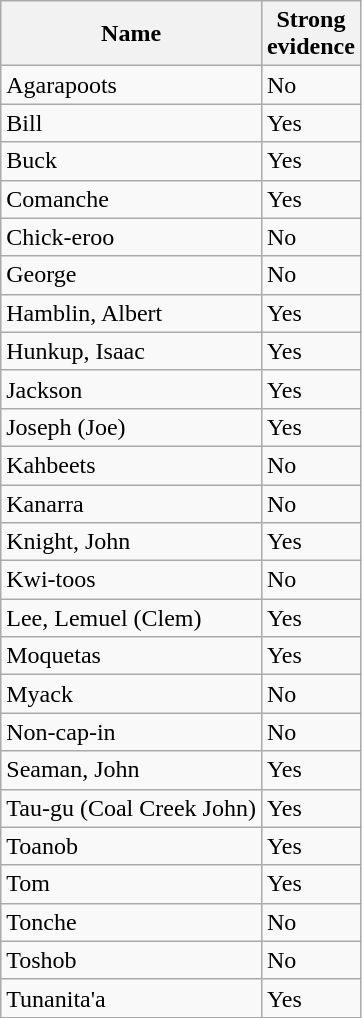<table class="wikitable sortable mw-collapsible mw-collapsed">
<tr>
<th>Name</th>
<th>Strong<br>evidence</th>
</tr>
<tr>
<td>Agarapoots</td>
<td>No</td>
</tr>
<tr>
<td>Bill</td>
<td>Yes</td>
</tr>
<tr>
<td>Buck</td>
<td>Yes</td>
</tr>
<tr>
<td>Comanche</td>
<td>Yes</td>
</tr>
<tr>
<td>Chick-eroo</td>
<td>No</td>
</tr>
<tr>
<td>George</td>
<td>No</td>
</tr>
<tr>
<td>Hamblin, Albert</td>
<td>Yes</td>
</tr>
<tr>
<td>Hunkup, Isaac</td>
<td>Yes</td>
</tr>
<tr>
<td>Jackson</td>
<td>Yes</td>
</tr>
<tr>
<td>Joseph (Joe)</td>
<td>Yes</td>
</tr>
<tr>
<td>Kahbeets</td>
<td>No</td>
</tr>
<tr>
<td>Kanarra</td>
<td>No</td>
</tr>
<tr>
<td>Knight, John</td>
<td>Yes</td>
</tr>
<tr>
<td>Kwi-toos</td>
<td>No</td>
</tr>
<tr>
<td>Lee, Lemuel (Clem)</td>
<td>Yes</td>
</tr>
<tr>
<td>Moquetas</td>
<td>Yes</td>
</tr>
<tr>
<td>Myack</td>
<td>No</td>
</tr>
<tr>
<td>Non-cap-in</td>
<td>No</td>
</tr>
<tr>
<td>Seaman, John</td>
<td>Yes</td>
</tr>
<tr>
<td>Tau-gu (Coal Creek John)</td>
<td>Yes</td>
</tr>
<tr>
<td>Toanob</td>
<td>Yes</td>
</tr>
<tr>
<td>Tom</td>
<td>Yes</td>
</tr>
<tr>
<td>Tonche</td>
<td>No</td>
</tr>
<tr>
<td>Toshob</td>
<td>No</td>
</tr>
<tr>
<td>Tunanita'a</td>
<td>Yes</td>
</tr>
</table>
